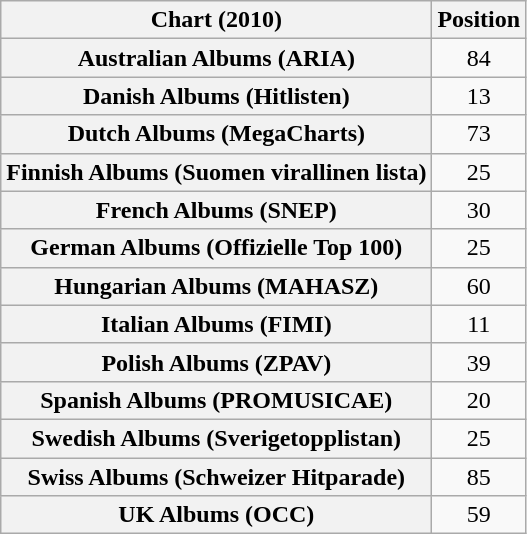<table class="wikitable sortable plainrowheaders" style="text-align:center">
<tr>
<th scope="col">Chart (2010)</th>
<th scope="col">Position</th>
</tr>
<tr>
<th scope="row">Australian Albums (ARIA)</th>
<td>84</td>
</tr>
<tr>
<th scope="row">Danish Albums (Hitlisten)</th>
<td>13</td>
</tr>
<tr>
<th scope="row">Dutch Albums (MegaCharts)</th>
<td>73</td>
</tr>
<tr>
<th scope="row">Finnish Albums (Suomen virallinen lista)</th>
<td>25</td>
</tr>
<tr>
<th scope="row">French Albums (SNEP)</th>
<td>30</td>
</tr>
<tr>
<th scope="row">German Albums (Offizielle Top 100)</th>
<td>25</td>
</tr>
<tr>
<th scope="row">Hungarian Albums (MAHASZ)</th>
<td>60</td>
</tr>
<tr>
<th scope="row">Italian Albums (FIMI)</th>
<td>11</td>
</tr>
<tr>
<th scope="row">Polish Albums (ZPAV)</th>
<td>39</td>
</tr>
<tr>
<th scope="row">Spanish Albums (PROMUSICAE)</th>
<td>20</td>
</tr>
<tr>
<th scope="row">Swedish Albums (Sverigetopplistan)</th>
<td>25</td>
</tr>
<tr>
<th scope="row">Swiss Albums (Schweizer Hitparade)</th>
<td>85</td>
</tr>
<tr>
<th scope="row">UK Albums (OCC)</th>
<td>59</td>
</tr>
</table>
